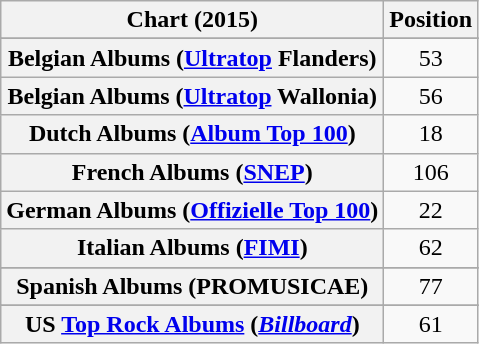<table class="wikitable sortable plainrowheaders" style="text-align:center">
<tr>
<th scope="col">Chart (2015)</th>
<th scope="col">Position</th>
</tr>
<tr>
</tr>
<tr>
<th scope="row">Belgian Albums (<a href='#'>Ultratop</a> Flanders)</th>
<td>53</td>
</tr>
<tr>
<th scope="row">Belgian Albums (<a href='#'>Ultratop</a> Wallonia)</th>
<td>56</td>
</tr>
<tr>
<th scope="row">Dutch Albums (<a href='#'>Album Top 100</a>)</th>
<td>18</td>
</tr>
<tr>
<th scope="row">French Albums (<a href='#'>SNEP</a>)</th>
<td>106</td>
</tr>
<tr>
<th scope="row">German Albums (<a href='#'>Offizielle Top 100</a>)</th>
<td>22</td>
</tr>
<tr>
<th scope="row">Italian Albums (<a href='#'>FIMI</a>)</th>
<td>62</td>
</tr>
<tr>
</tr>
<tr>
<th scope="row">Spanish Albums (PROMUSICAE)</th>
<td>77</td>
</tr>
<tr>
</tr>
<tr>
<th scope="row">US <a href='#'>Top Rock Albums</a> (<em><a href='#'>Billboard</a></em>)</th>
<td>61</td>
</tr>
</table>
